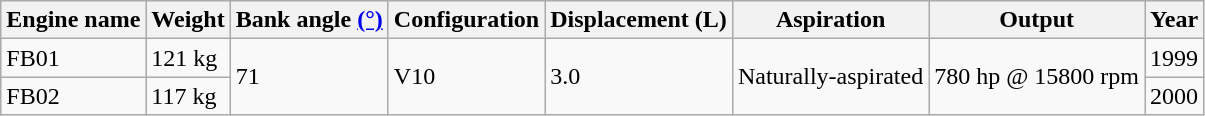<table class="wikitable sortable">
<tr>
<th>Engine name</th>
<th>Weight</th>
<th>Bank angle <a href='#'>(°)</a></th>
<th>Configuration</th>
<th>Displacement (L)</th>
<th>Aspiration</th>
<th>Output</th>
<th>Year</th>
</tr>
<tr>
<td>FB01</td>
<td>121 kg</td>
<td rowspan="2">71</td>
<td rowspan="2">V10</td>
<td rowspan="2">3.0</td>
<td rowspan="2">Naturally-aspirated</td>
<td rowspan="2">780 hp @ 15800 rpm</td>
<td>1999</td>
</tr>
<tr>
<td>FB02</td>
<td>117 kg</td>
<td>2000</td>
</tr>
</table>
